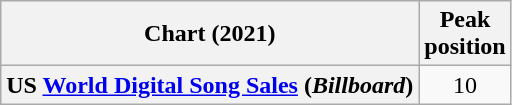<table class="wikitable sortable plainrowheaders" style="text-align:center;">
<tr>
<th scope="col">Chart (2021)</th>
<th scope="col">Peak<br>position</th>
</tr>
<tr>
<th scope="row">US <a href='#'>World Digital Song Sales</a> (<em>Billboard</em>)</th>
<td>10</td>
</tr>
</table>
